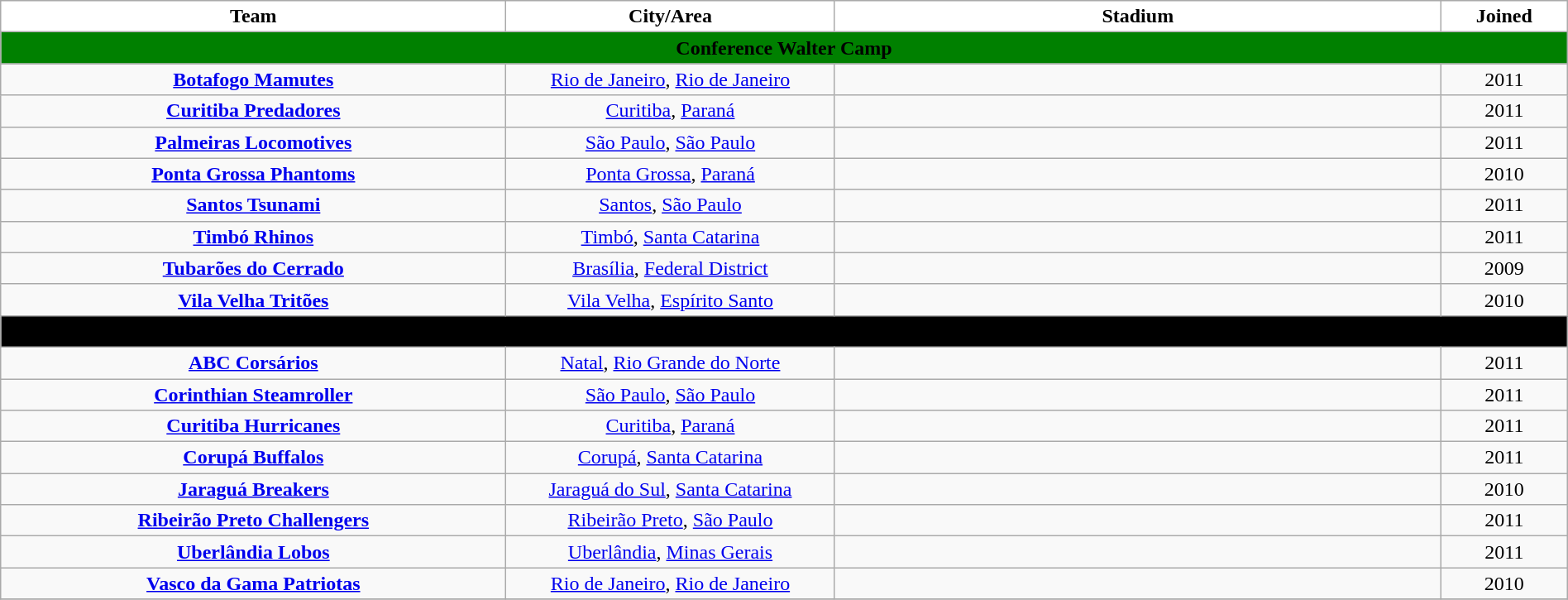<table class="wikitable" style="width:100%; text-align:center">
<tr>
<th style="background:white; width:20%">Team</th>
<th style="background:white; width:13%">City/Area</th>
<th style="background:white; width:24%">Stadium</th>
<th style="background:white; width:5%">Joined</th>
</tr>
<tr>
<th style=background:green colspan=8><span>Conference Walter Camp</span></th>
</tr>
<tr>
<td><strong><a href='#'>Botafogo Mamutes</a></strong></td>
<td><a href='#'>Rio de Janeiro</a>, <a href='#'>Rio de Janeiro</a></td>
<td></td>
<td align=center>2011</td>
</tr>
<tr>
<td><strong><a href='#'>Curitiba Predadores</a></strong></td>
<td><a href='#'>Curitiba</a>, <a href='#'>Paraná</a></td>
<td></td>
<td align=center>2011</td>
</tr>
<tr>
<td><strong><a href='#'>Palmeiras Locomotives</a></strong></td>
<td><a href='#'>São Paulo</a>, <a href='#'>São Paulo</a></td>
<td></td>
<td align=center>2011</td>
</tr>
<tr>
<td><strong><a href='#'>Ponta Grossa Phantoms</a></strong></td>
<td><a href='#'>Ponta Grossa</a>, <a href='#'>Paraná</a></td>
<td></td>
<td align=center>2010</td>
</tr>
<tr>
<td><strong><a href='#'>Santos Tsunami</a></strong></td>
<td><a href='#'>Santos</a>, <a href='#'>São Paulo</a></td>
<td></td>
<td align=center>2011</td>
</tr>
<tr>
<td><strong><a href='#'>Timbó Rhinos</a></strong></td>
<td><a href='#'>Timbó</a>, <a href='#'>Santa Catarina</a></td>
<td></td>
<td align=center>2011</td>
</tr>
<tr>
<td><strong><a href='#'>Tubarões do Cerrado</a></strong></td>
<td><a href='#'>Brasília</a>, <a href='#'>Federal District</a></td>
<td></td>
<td align=center>2009</td>
</tr>
<tr>
<td><strong><a href='#'>Vila Velha Tritões</a></strong></td>
<td><a href='#'>Vila Velha</a>, <a href='#'>Espírito Santo</a></td>
<td></td>
<td align=center>2010</td>
</tr>
<tr>
<th style=background:black colspan=8><span>Conference George Halas</span></th>
</tr>
<tr>
<td><strong><a href='#'>ABC Corsários</a></strong></td>
<td><a href='#'>Natal</a>, <a href='#'>Rio Grande do Norte</a></td>
<td></td>
<td align=center>2011</td>
</tr>
<tr>
<td><strong><a href='#'>Corinthian Steamroller</a></strong></td>
<td><a href='#'>São Paulo</a>, <a href='#'>São Paulo</a></td>
<td></td>
<td align=center>2011</td>
</tr>
<tr>
<td><strong><a href='#'>Curitiba Hurricanes</a></strong></td>
<td><a href='#'>Curitiba</a>, <a href='#'>Paraná</a></td>
<td></td>
<td align=center>2011</td>
</tr>
<tr>
<td><strong><a href='#'>Corupá Buffalos</a></strong></td>
<td><a href='#'>Corupá</a>, <a href='#'>Santa Catarina</a></td>
<td></td>
<td align=center>2011</td>
</tr>
<tr>
<td><strong><a href='#'>Jaraguá Breakers</a></strong></td>
<td><a href='#'>Jaraguá do Sul</a>, <a href='#'>Santa Catarina</a></td>
<td></td>
<td align=center>2010</td>
</tr>
<tr>
<td><strong><a href='#'>Ribeirão Preto Challengers</a></strong></td>
<td><a href='#'>Ribeirão Preto</a>, <a href='#'>São Paulo</a></td>
<td></td>
<td align=center>2011</td>
</tr>
<tr>
<td><strong><a href='#'>Uberlândia Lobos</a></strong></td>
<td><a href='#'>Uberlândia</a>, <a href='#'>Minas Gerais</a></td>
<td></td>
<td align=center>2011</td>
</tr>
<tr>
<td><strong><a href='#'>Vasco da Gama Patriotas</a></strong></td>
<td><a href='#'>Rio de Janeiro</a>, <a href='#'>Rio de Janeiro</a></td>
<td></td>
<td align=center>2010</td>
</tr>
<tr>
</tr>
</table>
